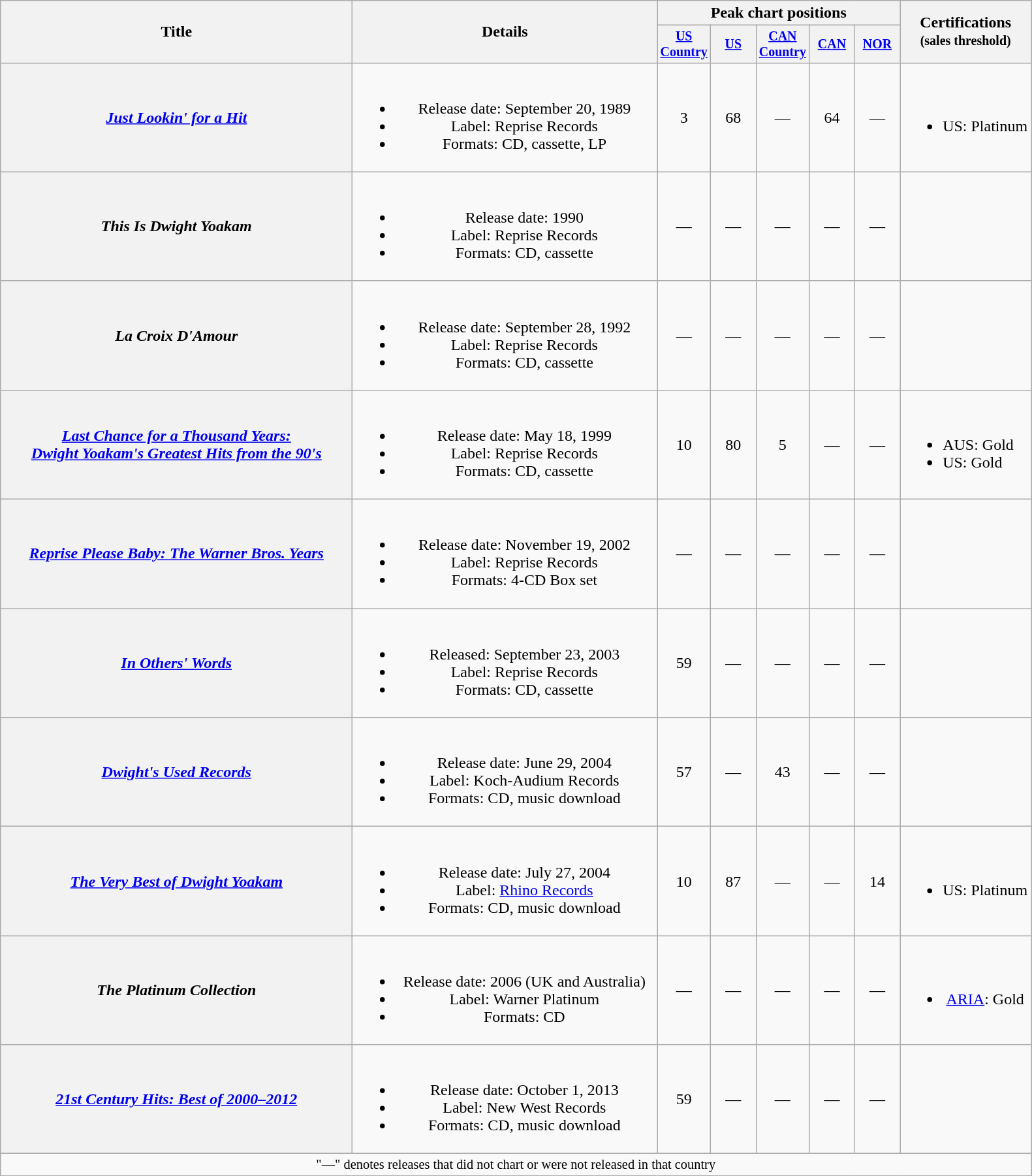<table class="wikitable plainrowheaders" style="text-align:center;">
<tr>
<th rowspan="2" style="width:22em;">Title</th>
<th rowspan="2" style="width:19em;">Details</th>
<th colspan="5">Peak chart positions</th>
<th rowspan="2">Certifications<br><small>(sales threshold)</small></th>
</tr>
<tr style="font-size:smaller;">
<th width="40"><a href='#'>US Country</a><br></th>
<th width="40"><a href='#'>US</a><br></th>
<th width="40"><a href='#'>CAN Country</a><br></th>
<th width="40"><a href='#'>CAN</a><br></th>
<th width="40"><a href='#'>NOR</a><br></th>
</tr>
<tr>
<th scope="row"><em><a href='#'>Just Lookin' for a Hit</a></em></th>
<td><br><ul><li>Release date: September 20, 1989</li><li>Label: Reprise Records</li><li>Formats: CD, cassette, LP</li></ul></td>
<td>3</td>
<td>68</td>
<td>—</td>
<td>64</td>
<td>—</td>
<td align="left"><br><ul><li>US: Platinum</li></ul></td>
</tr>
<tr>
<th scope="row"><em>This Is Dwight Yoakam</em></th>
<td><br><ul><li>Release date: 1990</li><li>Label: Reprise Records</li><li>Formats: CD, cassette</li></ul></td>
<td>—</td>
<td>—</td>
<td>—</td>
<td>—</td>
<td>—</td>
<td></td>
</tr>
<tr>
<th scope="row"><em>La Croix D'Amour</em></th>
<td><br><ul><li>Release date: September 28, 1992</li><li>Label: Reprise Records</li><li>Formats: CD, cassette</li></ul></td>
<td>—</td>
<td>—</td>
<td>—</td>
<td>—</td>
<td>—</td>
<td></td>
</tr>
<tr>
<th scope="row"><em><a href='#'>Last Chance for a Thousand Years:<br>Dwight Yoakam's Greatest Hits from the 90's</a></em></th>
<td><br><ul><li>Release date: May 18, 1999</li><li>Label: Reprise Records</li><li>Formats: CD, cassette</li></ul></td>
<td>10</td>
<td>80</td>
<td>5</td>
<td>—</td>
<td>—</td>
<td align="left"><br><ul><li>AUS: Gold</li><li>US: Gold</li></ul></td>
</tr>
<tr>
<th scope="row"><em><a href='#'>Reprise Please Baby: The Warner Bros. Years</a></em></th>
<td><br><ul><li>Release date: November 19, 2002</li><li>Label: Reprise Records</li><li>Formats: 4-CD Box set</li></ul></td>
<td>—</td>
<td>—</td>
<td>—</td>
<td>—</td>
<td>—</td>
<td></td>
</tr>
<tr>
<th scope="row"><em><a href='#'>In Others' Words</a></em></th>
<td><br><ul><li>Released: September 23, 2003</li><li>Label: Reprise Records</li><li>Formats: CD, cassette</li></ul></td>
<td>59</td>
<td>—</td>
<td>—</td>
<td>—</td>
<td>—</td>
<td></td>
</tr>
<tr>
<th scope="row"><em><a href='#'>Dwight's Used Records</a></em></th>
<td><br><ul><li>Release date: June 29, 2004</li><li>Label: Koch-Audium Records</li><li>Formats: CD, music download</li></ul></td>
<td>57</td>
<td>—</td>
<td>43</td>
<td>—</td>
<td>—</td>
<td></td>
</tr>
<tr>
<th scope="row"><em><a href='#'>The Very Best of Dwight Yoakam</a></em></th>
<td><br><ul><li>Release date: July 27, 2004</li><li>Label: <a href='#'>Rhino Records</a></li><li>Formats: CD, music download</li></ul></td>
<td>10</td>
<td>87</td>
<td>—</td>
<td>—</td>
<td>14</td>
<td align="left"><br><ul><li>US: Platinum</li></ul></td>
</tr>
<tr>
<th scope="row"><em>The Platinum Collection</em></th>
<td><br><ul><li>Release date: 2006 (UK and Australia)</li><li>Label: Warner Platinum</li><li>Formats: CD</li></ul></td>
<td>—</td>
<td>—</td>
<td>—</td>
<td>—</td>
<td>—</td>
<td><br><ul><li><a href='#'>ARIA</a>: Gold</li></ul></td>
</tr>
<tr>
<th scope="row"><em><a href='#'>21st Century Hits: Best of 2000–2012</a></em></th>
<td><br><ul><li>Release date: October 1, 2013</li><li>Label: New West Records</li><li>Formats: CD, music download</li></ul></td>
<td>59</td>
<td>—</td>
<td>—</td>
<td>—</td>
<td>—</td>
<td></td>
</tr>
<tr>
<td colspan="10" style="font-size:85%">"—" denotes releases that did not chart or were not released in that country</td>
</tr>
</table>
